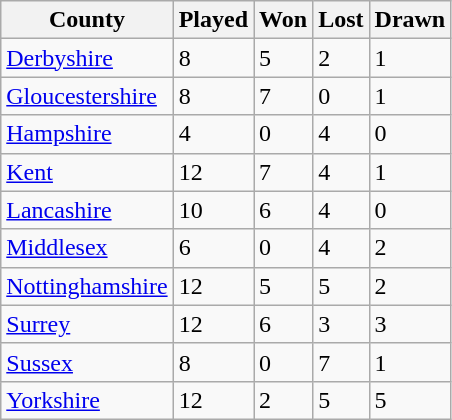<table class="wikitable sortable">
<tr>
<th>County</th>
<th>Played</th>
<th>Won</th>
<th>Lost</th>
<th>Drawn</th>
</tr>
<tr>
<td><a href='#'>Derbyshire</a></td>
<td>8</td>
<td>5</td>
<td>2</td>
<td>1</td>
</tr>
<tr>
<td><a href='#'>Gloucestershire</a></td>
<td>8</td>
<td>7</td>
<td>0</td>
<td>1</td>
</tr>
<tr>
<td><a href='#'>Hampshire</a></td>
<td>4</td>
<td>0</td>
<td>4</td>
<td>0</td>
</tr>
<tr>
<td><a href='#'>Kent</a></td>
<td>12</td>
<td>7</td>
<td>4</td>
<td>1</td>
</tr>
<tr>
<td><a href='#'>Lancashire</a></td>
<td>10</td>
<td>6</td>
<td>4</td>
<td>0</td>
</tr>
<tr>
<td><a href='#'>Middlesex</a></td>
<td>6</td>
<td>0</td>
<td>4</td>
<td>2</td>
</tr>
<tr>
<td><a href='#'>Nottinghamshire</a></td>
<td>12</td>
<td>5</td>
<td>5</td>
<td>2</td>
</tr>
<tr>
<td><a href='#'>Surrey</a></td>
<td>12</td>
<td>6</td>
<td>3</td>
<td>3</td>
</tr>
<tr>
<td><a href='#'>Sussex</a></td>
<td>8</td>
<td>0</td>
<td>7</td>
<td>1</td>
</tr>
<tr>
<td><a href='#'>Yorkshire</a></td>
<td>12</td>
<td>2</td>
<td>5</td>
<td>5</td>
</tr>
</table>
